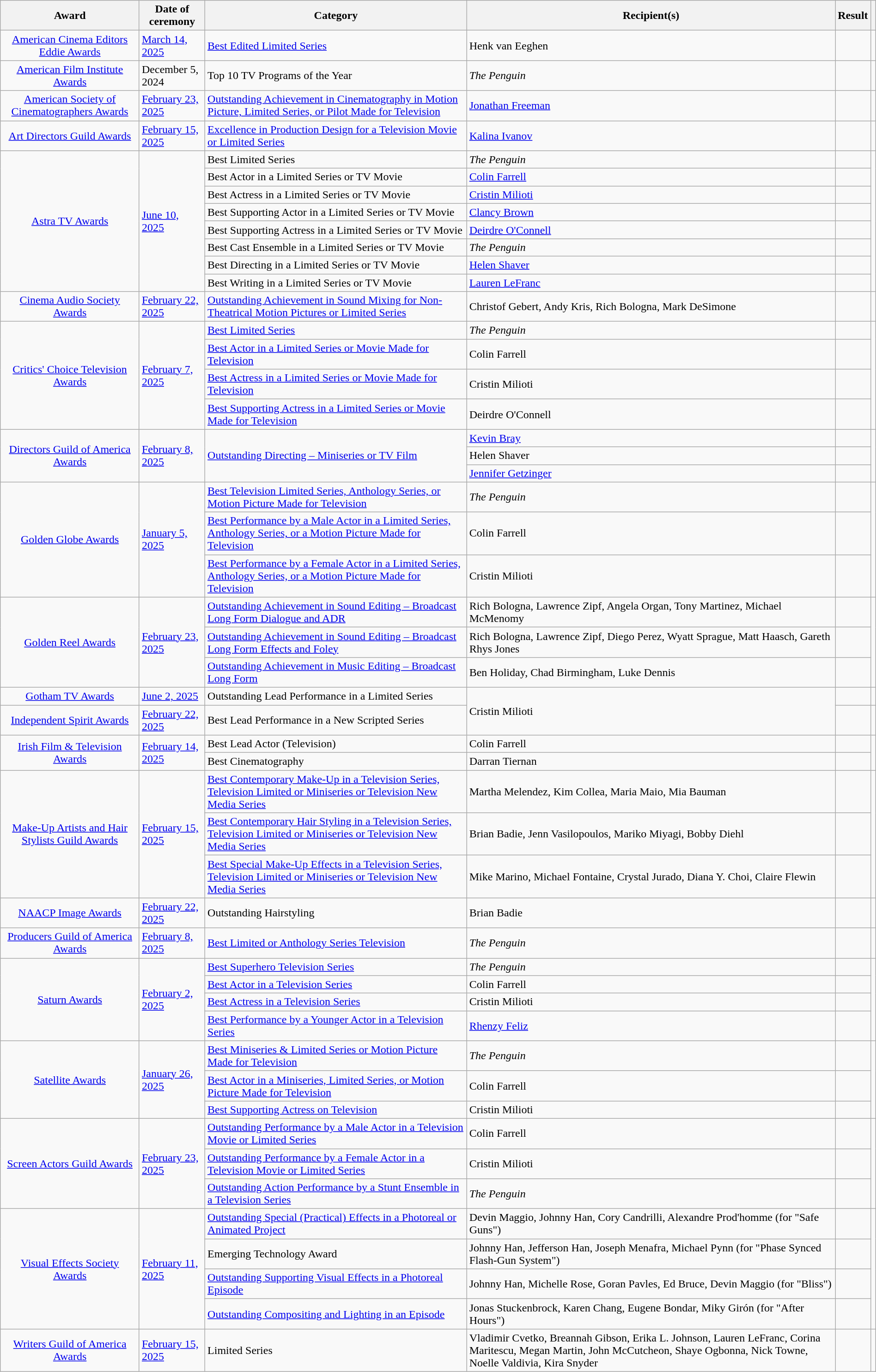<table class="wikitable sortable plainrowheaders" style="width: 100%;">
<tr>
<th scope="col">Award</th>
<th scope="col">Date of ceremony</th>
<th scope="col">Category</th>
<th scope="col">Recipient(s)</th>
<th scope="col">Result</th>
<th scope="col" class="unsortable"></th>
</tr>
<tr>
<td align="center"><a href='#'>American Cinema Editors Eddie Awards</a></td>
<td><a href='#'>March 14, 2025</a></td>
<td><a href='#'>Best Edited Limited Series</a></td>
<td>Henk van Eeghen </td>
<td></td>
<td align="center"></td>
</tr>
<tr>
<td align="center"><a href='#'>American Film Institute Awards</a></td>
<td>December 5, 2024</td>
<td>Top 10 TV Programs of the Year</td>
<td><em>The Penguin</em></td>
<td></td>
<td align="center"></td>
</tr>
<tr>
<td align="center"><a href='#'>American Society of Cinematographers Awards</a></td>
<td><a href='#'>February 23, 2025</a></td>
<td><a href='#'>Outstanding Achievement in Cinematography in Motion Picture, Limited Series, or Pilot Made for Television</a></td>
<td><a href='#'>Jonathan Freeman</a> </td>
<td></td>
<td align="center"></td>
</tr>
<tr>
<td align="center"><a href='#'>Art Directors Guild Awards</a></td>
<td><a href='#'>February 15, 2025</a></td>
<td><a href='#'>Excellence in Production Design for a Television Movie or Limited Series</a></td>
<td><a href='#'>Kalina Ivanov</a></td>
<td></td>
<td align="center"></td>
</tr>
<tr>
<td align="center" rowspan="8"><a href='#'>Astra TV Awards</a></td>
<td rowspan="8"><a href='#'>June 10, 2025</a></td>
<td>Best Limited Series</td>
<td><em>The Penguin</em></td>
<td></td>
<td align="center" rowspan="8"></td>
</tr>
<tr>
<td>Best Actor in a Limited Series or TV Movie</td>
<td><a href='#'>Colin Farrell</a></td>
<td></td>
</tr>
<tr>
<td>Best Actress in a Limited Series or TV Movie</td>
<td><a href='#'>Cristin Milioti</a></td>
<td></td>
</tr>
<tr>
<td>Best Supporting Actor in a Limited Series or TV Movie</td>
<td><a href='#'>Clancy Brown</a></td>
<td></td>
</tr>
<tr>
<td>Best Supporting Actress in a Limited Series or TV Movie</td>
<td><a href='#'>Deirdre O'Connell</a></td>
<td></td>
</tr>
<tr>
<td>Best Cast Ensemble in a Limited Series or TV Movie</td>
<td><em>The Penguin</em></td>
<td></td>
</tr>
<tr>
<td>Best Directing in a Limited Series or TV Movie</td>
<td><a href='#'>Helen Shaver</a> </td>
<td></td>
</tr>
<tr>
<td>Best Writing in a Limited Series or TV Movie</td>
<td><a href='#'>Lauren LeFranc</a> </td>
<td></td>
</tr>
<tr>
<td align="center"><a href='#'>Cinema Audio Society Awards</a></td>
<td><a href='#'>February 22, 2025</a></td>
<td><a href='#'>Outstanding Achievement in Sound Mixing for Non-Theatrical Motion Pictures or Limited Series</a></td>
<td>Christof Gebert, Andy Kris, Rich Bologna, Mark DeSimone </td>
<td></td>
<td align="center"><br></td>
</tr>
<tr>
<td align="center" rowspan="4"><a href='#'>Critics' Choice Television Awards</a></td>
<td rowspan="4"><a href='#'>February 7, 2025</a></td>
<td><a href='#'>Best Limited Series</a></td>
<td><em>The Penguin</em></td>
<td></td>
<td align="center" rowspan="4"></td>
</tr>
<tr>
<td><a href='#'>Best Actor in a Limited Series or Movie Made for Television</a></td>
<td>Colin Farrell</td>
<td></td>
</tr>
<tr>
<td><a href='#'>Best Actress in a Limited Series or Movie Made for Television</a></td>
<td>Cristin Milioti</td>
<td></td>
</tr>
<tr>
<td><a href='#'>Best Supporting Actress in a Limited Series or Movie Made for Television</a></td>
<td>Deirdre O'Connell</td>
<td></td>
</tr>
<tr>
<td align="center" rowspan="3"><a href='#'>Directors Guild of America Awards</a></td>
<td rowspan="3"><a href='#'>February 8, 2025</a></td>
<td rowspan="3"><a href='#'>Outstanding Directing – Miniseries or TV Film</a></td>
<td><a href='#'>Kevin Bray</a> </td>
<td></td>
<td align="center" rowspan="3"></td>
</tr>
<tr>
<td>Helen Shaver </td>
<td></td>
</tr>
<tr>
<td><a href='#'>Jennifer Getzinger</a> </td>
<td></td>
</tr>
<tr>
<td align="center" rowspan="3"><a href='#'>Golden Globe Awards</a></td>
<td rowspan="3"><a href='#'>January 5, 2025</a></td>
<td><a href='#'>Best Television Limited Series, Anthology Series, or Motion Picture Made for Television</a></td>
<td><em>The Penguin</em></td>
<td></td>
<td align="center" rowspan="3"></td>
</tr>
<tr>
<td><a href='#'>Best Performance by a Male Actor in a Limited Series, Anthology Series, or a Motion Picture Made for Television</a></td>
<td>Colin Farrell</td>
<td></td>
</tr>
<tr>
<td><a href='#'> Best Performance by a Female Actor in a Limited Series, Anthology Series, or a Motion Picture Made for Television</a></td>
<td>Cristin Milioti</td>
<td></td>
</tr>
<tr>
<td align="center" rowspan="3"><a href='#'>Golden Reel Awards</a></td>
<td rowspan="3"><a href='#'>February 23, 2025</a></td>
<td><a href='#'>Outstanding Achievement in Sound Editing – Broadcast Long Form Dialogue and ADR</a></td>
<td>Rich Bologna, Lawrence Zipf, Angela Organ, Tony Martinez, Michael McMenomy </td>
<td></td>
<td align="center" rowspan="3"></td>
</tr>
<tr>
<td><a href='#'>Outstanding Achievement in Sound Editing – Broadcast Long Form Effects and Foley</a></td>
<td>Rich Bologna, Lawrence Zipf, Diego Perez, Wyatt Sprague, Matt Haasch, Gareth Rhys Jones </td>
<td></td>
</tr>
<tr>
<td><a href='#'>Outstanding Achievement in Music Editing – Broadcast Long Form</a></td>
<td>Ben Holiday, Chad Birmingham, Luke Dennis </td>
<td></td>
</tr>
<tr>
<td align="center"><a href='#'>Gotham TV Awards</a></td>
<td><a href='#'>June 2, 2025</a></td>
<td>Outstanding Lead Performance in a Limited Series</td>
<td rowspan="2">Cristin Milioti</td>
<td></td>
<td align="center"></td>
</tr>
<tr>
<td align="center"><a href='#'>Independent Spirit Awards</a></td>
<td><a href='#'>February 22, 2025</a></td>
<td>Best Lead Performance in a New Scripted Series</td>
<td></td>
<td align="center"></td>
</tr>
<tr>
<td align="center" rowspan="2"><a href='#'>Irish Film & Television Awards</a></td>
<td rowspan="2"><a href='#'>February 14, 2025</a></td>
<td>Best Lead Actor (Television)</td>
<td>Colin Farrell</td>
<td></td>
<td align="center" rowspan="2"></td>
</tr>
<tr>
<td>Best Cinematography</td>
<td>Darran Tiernan</td>
<td></td>
</tr>
<tr>
<td align="center" rowspan="3"><a href='#'>Make-Up Artists and Hair Stylists Guild Awards</a></td>
<td rowspan="3"><a href='#'>February 15, 2025</a></td>
<td><a href='#'>Best Contemporary Make-Up in a Television Series, Television Limited or Miniseries or Television New Media Series</a></td>
<td>Martha Melendez, Kim Collea, Maria Maio, Mia Bauman</td>
<td></td>
<td align="center" rowspan="3"></td>
</tr>
<tr>
<td><a href='#'>Best Contemporary Hair Styling in a Television Series, Television Limited or Miniseries or Television New Media Series</a></td>
<td>Brian Badie, Jenn Vasilopoulos, Mariko Miyagi, Bobby Diehl</td>
<td></td>
</tr>
<tr>
<td><a href='#'>Best Special Make-Up Effects in a Television Series, Television Limited or Miniseries or Television New Media Series</a></td>
<td>Mike Marino, Michael Fontaine, Crystal Jurado, Diana Y. Choi, Claire Flewin</td>
<td></td>
</tr>
<tr>
<td align="center"><a href='#'>NAACP Image Awards</a></td>
<td><a href='#'>February 22, 2025</a></td>
<td>Outstanding Hairstyling</td>
<td>Brian Badie</td>
<td></td>
<td align="center"></td>
</tr>
<tr>
<td align="center"><a href='#'>Producers Guild of America Awards</a></td>
<td><a href='#'>February 8, 2025</a></td>
<td><a href='#'>Best Limited or Anthology Series Television</a></td>
<td><em>The Penguin</em></td>
<td></td>
<td align="center"></td>
</tr>
<tr>
<td align="center" rowspan="4"><a href='#'>Saturn Awards</a></td>
<td rowspan="4"><a href='#'>February 2, 2025</a></td>
<td><a href='#'>Best Superhero Television Series</a></td>
<td><em>The Penguin</em></td>
<td></td>
<td align="center" rowspan="4"></td>
</tr>
<tr>
<td><a href='#'>Best Actor in a Television Series</a></td>
<td>Colin Farrell</td>
<td></td>
</tr>
<tr>
<td><a href='#'>Best Actress in a Television Series</a></td>
<td>Cristin Milioti</td>
<td></td>
</tr>
<tr>
<td><a href='#'>Best Performance by a Younger Actor in a Television Series</a></td>
<td><a href='#'>Rhenzy Feliz</a></td>
<td></td>
</tr>
<tr>
<td align="center" rowspan="3"><a href='#'>Satellite Awards</a></td>
<td rowspan="3"><a href='#'>January 26, 2025</a></td>
<td><a href='#'>Best Miniseries & Limited Series or Motion Picture Made for Television</a></td>
<td><em>The Penguin</em></td>
<td></td>
<td align="center" rowspan="3"></td>
</tr>
<tr>
<td><a href='#'>Best Actor in a Miniseries, Limited Series, or Motion Picture Made for Television</a></td>
<td>Colin Farrell</td>
<td></td>
</tr>
<tr>
<td><a href='#'>Best Supporting Actress on Television</a></td>
<td>Cristin Milioti</td>
<td></td>
</tr>
<tr>
<td align="center" rowspan="3"><a href='#'>Screen Actors Guild Awards</a></td>
<td rowspan="3"><a href='#'>February 23, 2025</a></td>
<td><a href='#'>Outstanding Performance by a Male Actor in a Television Movie or Limited Series</a></td>
<td>Colin Farrell</td>
<td></td>
<td align="center" rowspan="3"></td>
</tr>
<tr>
<td><a href='#'>Outstanding Performance by a Female Actor in a Television Movie or Limited Series</a></td>
<td>Cristin Milioti</td>
<td></td>
</tr>
<tr>
<td><a href='#'>Outstanding Action Performance by a Stunt Ensemble in a Television Series</a></td>
<td><em>The Penguin</em></td>
<td></td>
</tr>
<tr>
<td align="center" rowspan="4"><a href='#'>Visual Effects Society Awards</a></td>
<td rowspan="4"><a href='#'>February 11, 2025</a></td>
<td><a href='#'>Outstanding Special (Practical) Effects in a Photoreal or Animated Project</a></td>
<td>Devin Maggio, Johnny Han, Cory Candrilli, Alexandre Prod'homme  (for "Safe Guns")</td>
<td></td>
<td align="center" rowspan="4"></td>
</tr>
<tr>
<td>Emerging Technology Award</td>
<td>Johnny Han, Jefferson Han, Joseph Menafra, Michael Pynn (for "Phase Synced Flash-Gun System")</td>
<td></td>
</tr>
<tr>
<td><a href='#'>Outstanding Supporting Visual Effects in a Photoreal Episode</a></td>
<td>Johnny Han, Michelle Rose, Goran Pavles, Ed Bruce, Devin Maggio  (for "Bliss")</td>
<td></td>
</tr>
<tr>
<td><a href='#'>Outstanding Compositing and Lighting in an Episode</a></td>
<td>Jonas Stuckenbrock, Karen Chang, Eugene Bondar, Miky Girón (for "After Hours")</td>
<td></td>
</tr>
<tr>
<td align="center"><a href='#'>Writers Guild of America Awards</a></td>
<td><a href='#'>February 15, 2025</a></td>
<td>Limited Series</td>
<td>Vladimir Cvetko, Breannah Gibson, Erika L. Johnson, Lauren LeFranc, Corina Maritescu, Megan Martin, John McCutcheon, Shaye Ogbonna, Nick Towne, Noelle Valdivia, Kira Snyder</td>
<td></td>
<td align="center"></td>
</tr>
</table>
